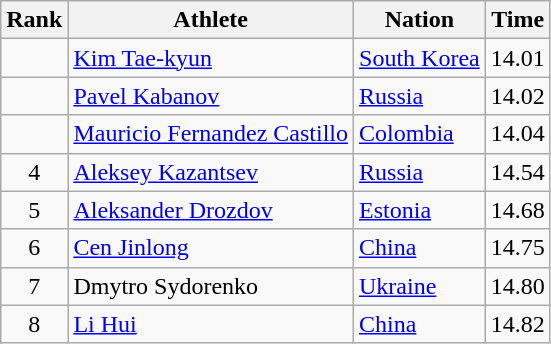<table class="wikitable sortable" style="text-align:center">
<tr>
<th>Rank</th>
<th>Athlete</th>
<th>Nation</th>
<th>Time</th>
</tr>
<tr>
<td></td>
<td align=left><a href='#'>Kim Tae-kyun</a></td>
<td align=left> <a href='#'>South Korea</a></td>
<td>14.01</td>
</tr>
<tr>
<td></td>
<td align=left><a href='#'>Pavel Kabanov</a></td>
<td align=left> <a href='#'>Russia</a></td>
<td>14.02</td>
</tr>
<tr>
<td></td>
<td align=left><a href='#'>Mauricio Fernandez Castillo</a></td>
<td align=left> <a href='#'>Colombia</a></td>
<td>14.04</td>
</tr>
<tr>
<td>4</td>
<td align=left><a href='#'>Aleksey Kazantsev</a></td>
<td align=left> <a href='#'>Russia</a></td>
<td>14.54</td>
</tr>
<tr>
<td>5</td>
<td align=left><a href='#'>Aleksander Drozdov</a></td>
<td align=left> <a href='#'>Estonia</a></td>
<td>14.68</td>
</tr>
<tr>
<td>6</td>
<td align=left><a href='#'>Cen Jinlong</a></td>
<td align=left> <a href='#'>China</a></td>
<td>14.75</td>
</tr>
<tr>
<td>7</td>
<td align=left>Dmytro Sydorenko</td>
<td align=left> <a href='#'>Ukraine</a></td>
<td>14.80</td>
</tr>
<tr>
<td>8</td>
<td align=left><a href='#'>Li Hui</a></td>
<td align=left> <a href='#'>China</a></td>
<td>14.82</td>
</tr>
</table>
